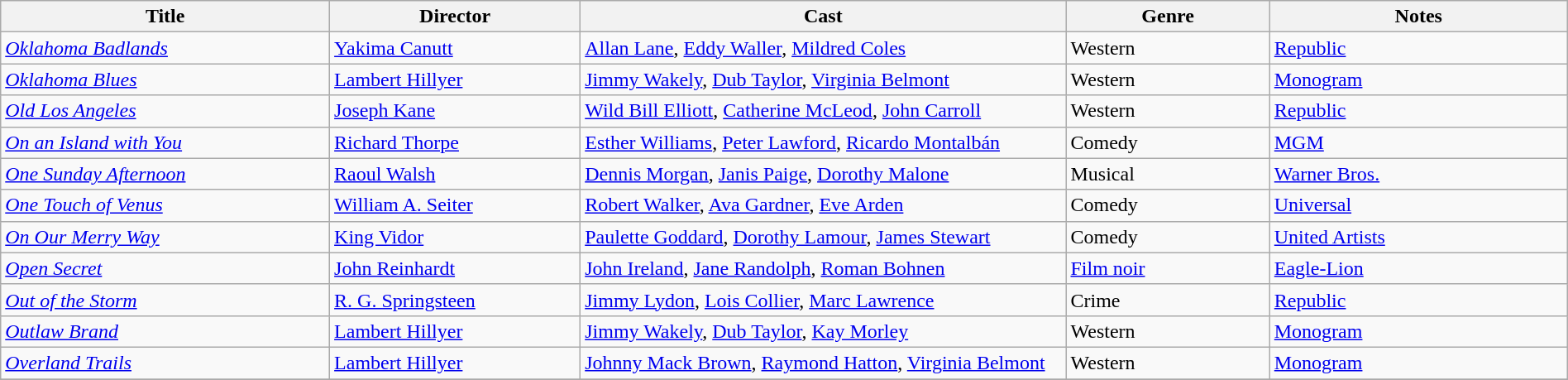<table class="wikitable" style="width:100%;">
<tr>
<th style="width:21%;">Title</th>
<th style="width:16%;">Director</th>
<th style="width:31%;">Cast</th>
<th style="width:13%;">Genre</th>
<th style="width:19%;">Notes</th>
</tr>
<tr>
<td><em><a href='#'>Oklahoma Badlands</a></em></td>
<td><a href='#'>Yakima Canutt</a></td>
<td><a href='#'>Allan Lane</a>, <a href='#'>Eddy Waller</a>, <a href='#'>Mildred Coles</a></td>
<td>Western</td>
<td><a href='#'>Republic</a></td>
</tr>
<tr>
<td><em><a href='#'>Oklahoma Blues</a></em></td>
<td><a href='#'>Lambert Hillyer</a></td>
<td><a href='#'>Jimmy Wakely</a>, <a href='#'>Dub Taylor</a>, <a href='#'>Virginia Belmont</a></td>
<td>Western</td>
<td><a href='#'>Monogram</a></td>
</tr>
<tr>
<td><em><a href='#'>Old Los Angeles</a></em></td>
<td><a href='#'>Joseph Kane</a></td>
<td><a href='#'>Wild Bill Elliott</a>, <a href='#'>Catherine McLeod</a>, <a href='#'>John Carroll</a></td>
<td>Western</td>
<td><a href='#'>Republic</a></td>
</tr>
<tr>
<td><em><a href='#'>On an Island with You</a></em></td>
<td><a href='#'>Richard Thorpe</a></td>
<td><a href='#'>Esther Williams</a>, <a href='#'>Peter Lawford</a>, <a href='#'>Ricardo Montalbán</a></td>
<td>Comedy</td>
<td><a href='#'>MGM</a></td>
</tr>
<tr>
<td><em><a href='#'>One Sunday Afternoon</a></em></td>
<td><a href='#'>Raoul Walsh</a></td>
<td><a href='#'>Dennis Morgan</a>, <a href='#'>Janis Paige</a>, <a href='#'>Dorothy Malone</a></td>
<td>Musical</td>
<td><a href='#'>Warner Bros.</a></td>
</tr>
<tr>
<td><em><a href='#'>One Touch of Venus</a></em></td>
<td><a href='#'>William A. Seiter</a></td>
<td><a href='#'>Robert Walker</a>, <a href='#'>Ava Gardner</a>, <a href='#'>Eve Arden</a></td>
<td>Comedy</td>
<td><a href='#'>Universal</a></td>
</tr>
<tr>
<td><em><a href='#'>On Our Merry Way</a></em></td>
<td><a href='#'>King Vidor</a></td>
<td><a href='#'>Paulette Goddard</a>, <a href='#'>Dorothy Lamour</a>, <a href='#'>James Stewart</a></td>
<td>Comedy</td>
<td><a href='#'>United Artists</a></td>
</tr>
<tr>
<td><em><a href='#'>Open Secret</a></em></td>
<td><a href='#'>John Reinhardt</a></td>
<td><a href='#'>John Ireland</a>, <a href='#'>Jane Randolph</a>, <a href='#'>Roman Bohnen</a></td>
<td><a href='#'>Film noir</a></td>
<td><a href='#'>Eagle-Lion</a></td>
</tr>
<tr>
<td><em><a href='#'>Out of the Storm</a></em></td>
<td><a href='#'>R. G. Springsteen</a></td>
<td><a href='#'>Jimmy Lydon</a>, <a href='#'>Lois Collier</a>, <a href='#'>Marc Lawrence</a></td>
<td>Crime</td>
<td><a href='#'>Republic</a></td>
</tr>
<tr>
<td><em><a href='#'>Outlaw Brand</a></em></td>
<td><a href='#'>Lambert Hillyer</a></td>
<td><a href='#'>Jimmy Wakely</a>, <a href='#'>Dub Taylor</a>, <a href='#'>Kay Morley</a></td>
<td>Western</td>
<td><a href='#'>Monogram</a></td>
</tr>
<tr>
<td><em><a href='#'>Overland Trails</a></em></td>
<td><a href='#'>Lambert Hillyer</a></td>
<td><a href='#'>Johnny Mack Brown</a>, <a href='#'>Raymond Hatton</a>, <a href='#'>Virginia Belmont</a></td>
<td>Western</td>
<td><a href='#'>Monogram</a></td>
</tr>
<tr>
</tr>
</table>
